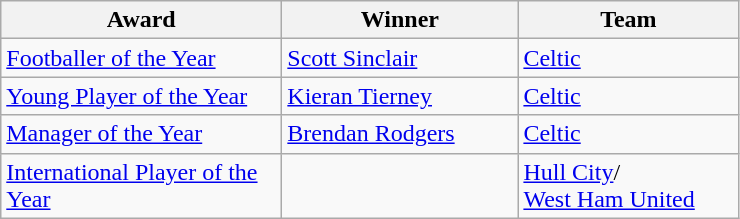<table class="wikitable">
<tr>
<th width=180>Award</th>
<th width=150>Winner</th>
<th width=140>Team</th>
</tr>
<tr>
<td><a href='#'>Footballer of the Year</a></td>
<td><a href='#'>Scott Sinclair</a></td>
<td><a href='#'>Celtic</a></td>
</tr>
<tr>
<td><a href='#'>Young Player of the Year</a></td>
<td><a href='#'>Kieran Tierney</a></td>
<td><a href='#'>Celtic</a></td>
</tr>
<tr>
<td><a href='#'>Manager of the Year</a></td>
<td><a href='#'>Brendan Rodgers</a></td>
<td><a href='#'>Celtic</a></td>
</tr>
<tr>
<td><a href='#'>International Player of the Year</a></td>
<td></td>
<td><a href='#'>Hull City</a>/<br><a href='#'>West Ham United</a></td>
</tr>
</table>
